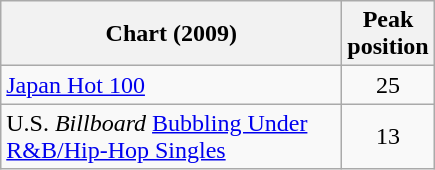<table class="wikitable">
<tr>
<th width="220">Chart (2009)</th>
<th>Peak<br>position</th>
</tr>
<tr>
<td><a href='#'>Japan Hot 100</a></td>
<td align="center">25</td>
</tr>
<tr>
<td>U.S. <em>Billboard</em> <a href='#'>Bubbling Under R&B/Hip-Hop Singles</a></td>
<td align="center">13</td>
</tr>
</table>
